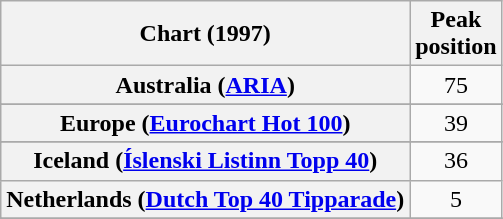<table class="wikitable sortable plainrowheaders" style="text-align:center">
<tr>
<th>Chart (1997)</th>
<th>Peak<br>position</th>
</tr>
<tr>
<th scope="row">Australia (<a href='#'>ARIA</a>)</th>
<td>75</td>
</tr>
<tr>
</tr>
<tr>
</tr>
<tr>
<th scope="row">Europe (<a href='#'>Eurochart Hot 100</a>)</th>
<td>39</td>
</tr>
<tr>
</tr>
<tr>
<th scope="row">Iceland (<a href='#'>Íslenski Listinn Topp 40</a>)</th>
<td>36</td>
</tr>
<tr>
<th scope="row">Netherlands (<a href='#'>Dutch Top 40 Tipparade</a>)</th>
<td>5</td>
</tr>
<tr>
</tr>
<tr>
</tr>
<tr>
</tr>
<tr>
</tr>
<tr>
</tr>
<tr>
</tr>
</table>
